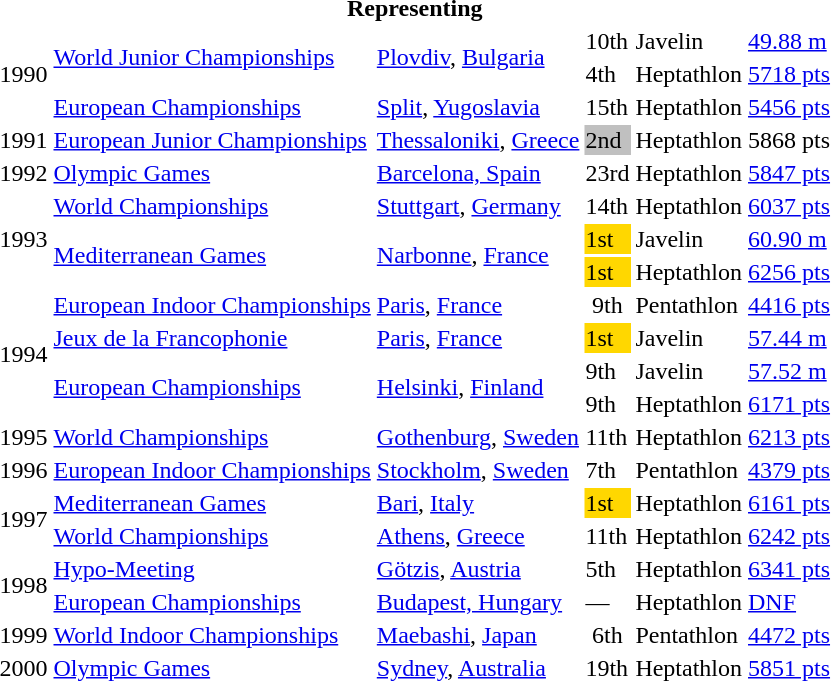<table>
<tr>
<th colspan="6">Representing </th>
</tr>
<tr>
<td rowspan=3>1990</td>
<td rowspan=2><a href='#'>World Junior Championships</a></td>
<td rowspan=2><a href='#'>Plovdiv</a>, <a href='#'>Bulgaria</a></td>
<td>10th</td>
<td>Javelin</td>
<td><a href='#'>49.88 m</a></td>
</tr>
<tr>
<td>4th</td>
<td>Heptathlon</td>
<td><a href='#'>5718 pts</a></td>
</tr>
<tr>
<td><a href='#'>European Championships</a></td>
<td><a href='#'>Split</a>, <a href='#'>Yugoslavia</a></td>
<td>15th</td>
<td>Heptathlon</td>
<td><a href='#'>5456 pts</a></td>
</tr>
<tr>
<td>1991</td>
<td><a href='#'>European Junior Championships</a></td>
<td><a href='#'>Thessaloniki</a>, <a href='#'>Greece</a></td>
<td bgcolor="silver">2nd</td>
<td>Heptathlon</td>
<td>5868 pts</td>
</tr>
<tr>
<td>1992</td>
<td><a href='#'>Olympic Games</a></td>
<td><a href='#'>Barcelona, Spain</a></td>
<td>23rd</td>
<td>Heptathlon</td>
<td><a href='#'>5847 pts</a></td>
</tr>
<tr>
<td rowspan=3>1993</td>
<td><a href='#'>World Championships</a></td>
<td><a href='#'>Stuttgart</a>, <a href='#'>Germany</a></td>
<td>14th</td>
<td>Heptathlon</td>
<td><a href='#'>6037 pts</a></td>
</tr>
<tr>
<td rowspan=2><a href='#'>Mediterranean Games</a></td>
<td rowspan=2><a href='#'>Narbonne</a>, <a href='#'>France</a></td>
<td bgcolor="gold">1st</td>
<td>Javelin</td>
<td><a href='#'>60.90 m</a></td>
</tr>
<tr>
<td bgcolor="gold">1st</td>
<td>Heptathlon</td>
<td><a href='#'>6256 pts</a></td>
</tr>
<tr>
<td rowspan=4>1994</td>
<td><a href='#'>European Indoor Championships</a></td>
<td><a href='#'>Paris</a>, <a href='#'>France</a></td>
<td align="center">9th</td>
<td>Pentathlon</td>
<td><a href='#'>4416 pts</a></td>
</tr>
<tr>
<td><a href='#'>Jeux de la Francophonie</a></td>
<td><a href='#'>Paris</a>, <a href='#'>France</a></td>
<td bgcolor="gold">1st</td>
<td>Javelin</td>
<td><a href='#'>57.44 m</a></td>
</tr>
<tr>
<td rowspan=2><a href='#'>European Championships</a></td>
<td rowspan=2><a href='#'>Helsinki</a>, <a href='#'>Finland</a></td>
<td>9th</td>
<td>Javelin</td>
<td><a href='#'>57.52 m</a></td>
</tr>
<tr>
<td>9th</td>
<td>Heptathlon</td>
<td><a href='#'>6171 pts</a></td>
</tr>
<tr>
<td>1995</td>
<td><a href='#'>World Championships</a></td>
<td><a href='#'>Gothenburg</a>, <a href='#'>Sweden</a></td>
<td>11th</td>
<td>Heptathlon</td>
<td><a href='#'>6213 pts</a></td>
</tr>
<tr>
<td>1996</td>
<td><a href='#'>European Indoor Championships</a></td>
<td><a href='#'>Stockholm</a>, <a href='#'>Sweden</a></td>
<td>7th</td>
<td>Pentathlon</td>
<td><a href='#'>4379 pts</a></td>
</tr>
<tr>
<td rowspan=2>1997</td>
<td><a href='#'>Mediterranean Games</a></td>
<td><a href='#'>Bari</a>, <a href='#'>Italy</a></td>
<td bgcolor="gold">1st</td>
<td>Heptathlon</td>
<td><a href='#'>6161 pts</a></td>
</tr>
<tr>
<td><a href='#'>World Championships</a></td>
<td><a href='#'>Athens</a>, <a href='#'>Greece</a></td>
<td>11th</td>
<td>Heptathlon</td>
<td><a href='#'>6242 pts</a></td>
</tr>
<tr>
<td rowspan=2>1998</td>
<td><a href='#'>Hypo-Meeting</a></td>
<td><a href='#'>Götzis</a>, <a href='#'>Austria</a></td>
<td>5th</td>
<td>Heptathlon</td>
<td><a href='#'>6341 pts</a></td>
</tr>
<tr>
<td><a href='#'>European Championships</a></td>
<td><a href='#'>Budapest, Hungary</a></td>
<td>—</td>
<td>Heptathlon</td>
<td><a href='#'>DNF</a></td>
</tr>
<tr>
<td>1999</td>
<td><a href='#'>World Indoor Championships</a></td>
<td><a href='#'>Maebashi</a>, <a href='#'>Japan</a></td>
<td align="center">6th</td>
<td>Pentathlon</td>
<td><a href='#'>4472 pts</a></td>
</tr>
<tr>
<td>2000</td>
<td><a href='#'>Olympic Games</a></td>
<td><a href='#'>Sydney</a>, <a href='#'>Australia</a></td>
<td>19th</td>
<td>Heptathlon</td>
<td><a href='#'>5851 pts</a></td>
</tr>
</table>
